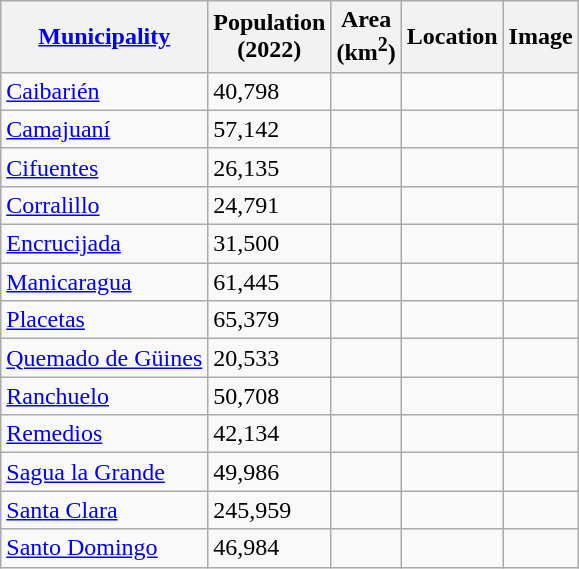<table class="wikitable sortable">
<tr>
<th><a href='#'>Municipality</a></th>
<th>Population<br>(2022)</th>
<th>Area<br>(km<sup>2</sup>)</th>
<th>Location</th>
<th>Image</th>
</tr>
<tr>
<td><a href='#'>Caibarién</a></td>
<td>40,798</td>
<td></td>
<td><small></small></td>
<td></td>
</tr>
<tr>
<td><a href='#'>Camajuaní</a></td>
<td>57,142</td>
<td></td>
<td><small></small></td>
<td></td>
</tr>
<tr>
<td><a href='#'>Cifuentes</a></td>
<td>26,135</td>
<td></td>
<td><small></small></td>
<td></td>
</tr>
<tr>
<td><a href='#'>Corralillo</a></td>
<td>24,791</td>
<td></td>
<td><small></small></td>
<td></td>
</tr>
<tr>
<td><a href='#'>Encrucijada</a></td>
<td>31,500</td>
<td></td>
<td><small></small></td>
<td></td>
</tr>
<tr>
<td><a href='#'>Manicaragua</a></td>
<td>61,445</td>
<td></td>
<td><small></small></td>
<td></td>
</tr>
<tr>
<td><a href='#'>Placetas</a></td>
<td>65,379</td>
<td></td>
<td><small></small></td>
<td></td>
</tr>
<tr>
<td><a href='#'>Quemado de Güines</a></td>
<td>20,533</td>
<td></td>
<td><small></small></td>
<td></td>
</tr>
<tr>
<td><a href='#'>Ranchuelo</a></td>
<td>50,708</td>
<td></td>
<td><small></small></td>
<td></td>
</tr>
<tr>
<td><a href='#'>Remedios</a></td>
<td>42,134</td>
<td></td>
<td><small></small></td>
<td></td>
</tr>
<tr>
<td><a href='#'>Sagua la Grande</a></td>
<td>49,986</td>
<td></td>
<td><small></small></td>
<td></td>
</tr>
<tr>
<td><a href='#'>Santa Clara</a></td>
<td>245,959</td>
<td></td>
<td><small></small></td>
<td></td>
</tr>
<tr>
<td><a href='#'>Santo Domingo</a></td>
<td>46,984</td>
<td></td>
<td><small></small></td>
<td></td>
</tr>
</table>
